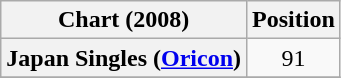<table class="wikitable plainrowheaders">
<tr>
<th>Chart (2008)</th>
<th>Position</th>
</tr>
<tr>
<th scope="row">Japan Singles (<a href='#'>Oricon</a>)</th>
<td style="text-align:center;">91</td>
</tr>
<tr>
</tr>
</table>
